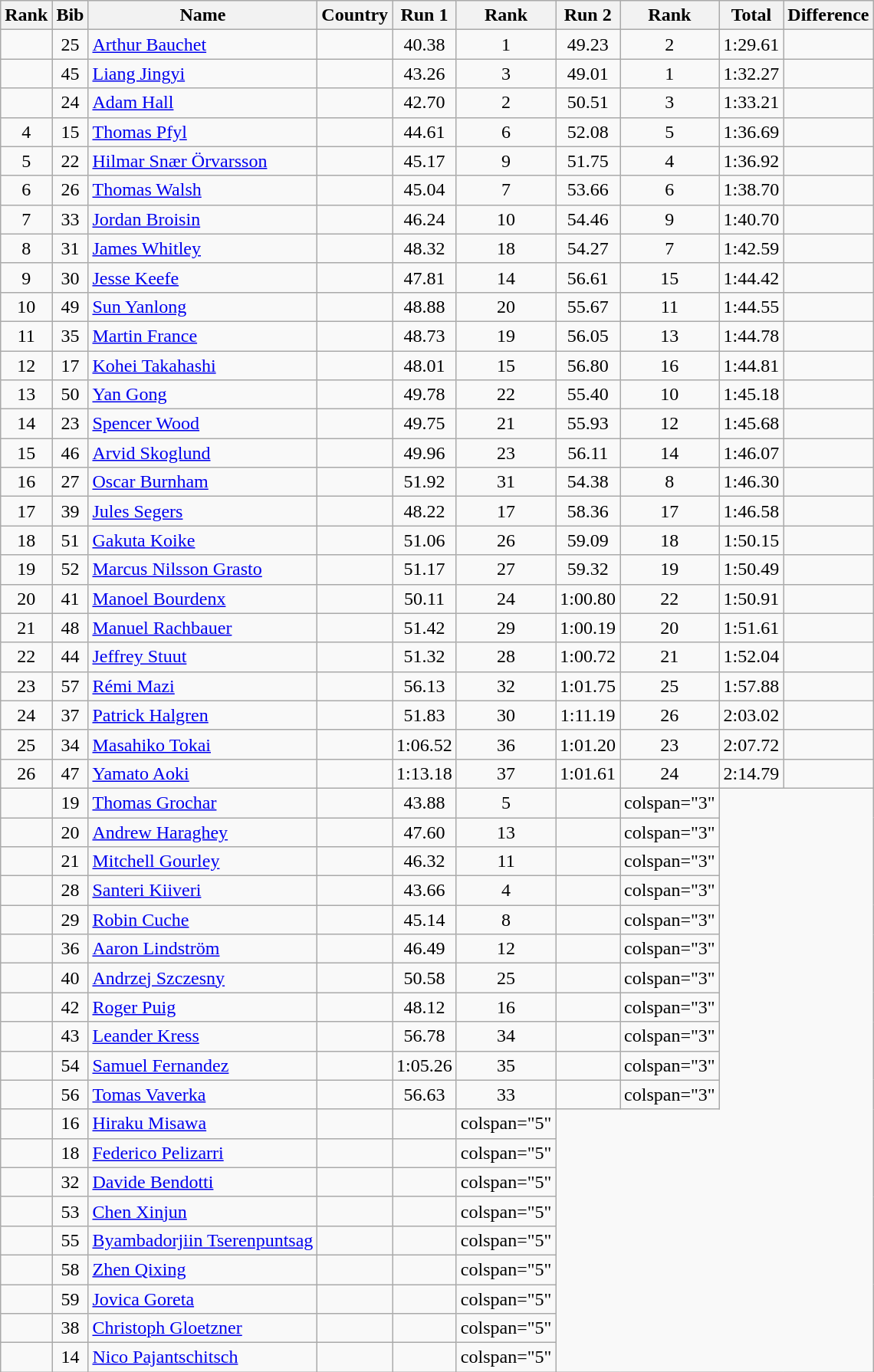<table class="wikitable sortable" style="text-align:center">
<tr>
<th>Rank</th>
<th>Bib</th>
<th>Name</th>
<th>Country</th>
<th>Run 1</th>
<th>Rank</th>
<th>Run 2</th>
<th>Rank</th>
<th>Total</th>
<th>Difference</th>
</tr>
<tr>
<td></td>
<td>25</td>
<td align="left"><a href='#'>Arthur Bauchet</a></td>
<td align="left"></td>
<td>40.38</td>
<td>1</td>
<td>49.23</td>
<td>2</td>
<td>1:29.61</td>
<td></td>
</tr>
<tr>
<td></td>
<td>45</td>
<td align="left"><a href='#'>Liang Jingyi</a></td>
<td align="left"></td>
<td>43.26</td>
<td>3</td>
<td>49.01</td>
<td>1</td>
<td>1:32.27</td>
<td></td>
</tr>
<tr>
<td></td>
<td>24</td>
<td align="left"><a href='#'>Adam Hall</a></td>
<td align="left"></td>
<td>42.70</td>
<td>2</td>
<td>50.51</td>
<td>3</td>
<td>1:33.21</td>
<td></td>
</tr>
<tr>
<td>4</td>
<td>15</td>
<td align="left"><a href='#'>Thomas Pfyl</a></td>
<td align="left"></td>
<td>44.61</td>
<td>6</td>
<td>52.08</td>
<td>5</td>
<td>1:36.69</td>
<td></td>
</tr>
<tr>
<td>5</td>
<td>22</td>
<td align="left"><a href='#'>Hilmar Snær Örvarsson</a></td>
<td align="left"></td>
<td>45.17</td>
<td>9</td>
<td>51.75</td>
<td>4</td>
<td>1:36.92</td>
<td></td>
</tr>
<tr>
<td>6</td>
<td>26</td>
<td align="left"><a href='#'>Thomas Walsh</a></td>
<td align="left"></td>
<td>45.04</td>
<td>7</td>
<td>53.66</td>
<td>6</td>
<td>1:38.70</td>
<td></td>
</tr>
<tr>
<td>7</td>
<td>33</td>
<td align="left"><a href='#'>Jordan Broisin</a></td>
<td align="left"></td>
<td>46.24</td>
<td>10</td>
<td>54.46</td>
<td>9</td>
<td>1:40.70</td>
<td></td>
</tr>
<tr>
<td>8</td>
<td>31</td>
<td align="left"><a href='#'>James Whitley</a></td>
<td align="left"></td>
<td>48.32</td>
<td>18</td>
<td>54.27</td>
<td>7</td>
<td>1:42.59</td>
<td></td>
</tr>
<tr>
<td>9</td>
<td>30</td>
<td align="left"><a href='#'>Jesse Keefe</a></td>
<td align="left"></td>
<td>47.81</td>
<td>14</td>
<td>56.61</td>
<td>15</td>
<td>1:44.42</td>
<td></td>
</tr>
<tr>
<td>10</td>
<td>49</td>
<td align="left"><a href='#'>Sun Yanlong</a></td>
<td align="left"></td>
<td>48.88</td>
<td>20</td>
<td>55.67</td>
<td>11</td>
<td>1:44.55</td>
<td></td>
</tr>
<tr>
<td>11</td>
<td>35</td>
<td align="left"><a href='#'>Martin France</a></td>
<td align="left"></td>
<td>48.73</td>
<td>19</td>
<td>56.05</td>
<td>13</td>
<td>1:44.78</td>
<td></td>
</tr>
<tr>
<td>12</td>
<td>17</td>
<td align="left"><a href='#'>Kohei Takahashi</a></td>
<td align="left"></td>
<td>48.01</td>
<td>15</td>
<td>56.80</td>
<td>16</td>
<td>1:44.81</td>
<td></td>
</tr>
<tr>
<td>13</td>
<td>50</td>
<td align="left"><a href='#'>Yan Gong</a></td>
<td align="left"></td>
<td>49.78</td>
<td>22</td>
<td>55.40</td>
<td>10</td>
<td>1:45.18</td>
<td></td>
</tr>
<tr>
<td>14</td>
<td>23</td>
<td align="left"><a href='#'>Spencer Wood</a></td>
<td align="left"></td>
<td>49.75</td>
<td>21</td>
<td>55.93</td>
<td>12</td>
<td>1:45.68</td>
<td></td>
</tr>
<tr>
<td>15</td>
<td>46</td>
<td align="left"><a href='#'>Arvid Skoglund</a></td>
<td align="left"></td>
<td>49.96</td>
<td>23</td>
<td>56.11</td>
<td>14</td>
<td>1:46.07</td>
<td></td>
</tr>
<tr>
<td>16</td>
<td>27</td>
<td align="left"><a href='#'>Oscar Burnham</a></td>
<td align="left"></td>
<td>51.92</td>
<td>31</td>
<td>54.38</td>
<td>8</td>
<td>1:46.30</td>
<td></td>
</tr>
<tr>
<td>17</td>
<td>39</td>
<td align="left"><a href='#'>Jules Segers</a></td>
<td align="left"></td>
<td>48.22</td>
<td>17</td>
<td>58.36</td>
<td>17</td>
<td>1:46.58</td>
<td></td>
</tr>
<tr>
<td>18</td>
<td>51</td>
<td align="left"><a href='#'>Gakuta Koike</a></td>
<td align="left"></td>
<td>51.06</td>
<td>26</td>
<td>59.09</td>
<td>18</td>
<td>1:50.15</td>
<td></td>
</tr>
<tr>
<td>19</td>
<td>52</td>
<td align="left"><a href='#'>Marcus Nilsson Grasto</a></td>
<td align="left"></td>
<td>51.17</td>
<td>27</td>
<td>59.32</td>
<td>19</td>
<td>1:50.49</td>
<td></td>
</tr>
<tr>
<td>20</td>
<td>41</td>
<td align="left"><a href='#'>Manoel Bourdenx</a></td>
<td align="left"></td>
<td>50.11</td>
<td>24</td>
<td>1:00.80</td>
<td>22</td>
<td>1:50.91</td>
<td></td>
</tr>
<tr>
<td>21</td>
<td>48</td>
<td align="left"><a href='#'>Manuel Rachbauer</a></td>
<td align="left"></td>
<td>51.42</td>
<td>29</td>
<td>1:00.19</td>
<td>20</td>
<td>1:51.61</td>
<td></td>
</tr>
<tr>
<td>22</td>
<td>44</td>
<td align="left"><a href='#'>Jeffrey Stuut</a></td>
<td align="left"></td>
<td>51.32</td>
<td>28</td>
<td>1:00.72</td>
<td>21</td>
<td>1:52.04</td>
<td></td>
</tr>
<tr>
<td>23</td>
<td>57</td>
<td align="left"><a href='#'>Rémi Mazi</a></td>
<td align="left"></td>
<td>56.13</td>
<td>32</td>
<td>1:01.75</td>
<td>25</td>
<td>1:57.88</td>
<td></td>
</tr>
<tr>
<td>24</td>
<td>37</td>
<td align="left"><a href='#'>Patrick Halgren</a></td>
<td align="left"></td>
<td>51.83</td>
<td>30</td>
<td>1:11.19</td>
<td>26</td>
<td>2:03.02</td>
<td></td>
</tr>
<tr>
<td>25</td>
<td>34</td>
<td align="left"><a href='#'>Masahiko Tokai</a></td>
<td align="left"></td>
<td>1:06.52</td>
<td>36</td>
<td>1:01.20</td>
<td>23</td>
<td>2:07.72</td>
<td></td>
</tr>
<tr>
<td>26</td>
<td>47</td>
<td align="left"><a href='#'>Yamato Aoki</a></td>
<td align="left"></td>
<td>1:13.18</td>
<td>37</td>
<td>1:01.61</td>
<td>24</td>
<td>2:14.79</td>
<td></td>
</tr>
<tr>
<td></td>
<td>19</td>
<td align="left"><a href='#'>Thomas Grochar</a></td>
<td align="left"></td>
<td>43.88</td>
<td>5</td>
<td></td>
<td>colspan="3" </td>
</tr>
<tr>
<td></td>
<td>20</td>
<td align="left"><a href='#'>Andrew Haraghey</a></td>
<td align="left"></td>
<td>47.60</td>
<td>13</td>
<td></td>
<td>colspan="3" </td>
</tr>
<tr>
<td></td>
<td>21</td>
<td align="left"><a href='#'>Mitchell Gourley</a></td>
<td align="left"></td>
<td>46.32</td>
<td>11</td>
<td></td>
<td>colspan="3" </td>
</tr>
<tr>
<td></td>
<td>28</td>
<td align="left"><a href='#'>Santeri Kiiveri</a></td>
<td align="left"></td>
<td>43.66</td>
<td>4</td>
<td></td>
<td>colspan="3" </td>
</tr>
<tr>
<td></td>
<td>29</td>
<td align="left"><a href='#'>Robin Cuche</a></td>
<td align="left"></td>
<td>45.14</td>
<td>8</td>
<td></td>
<td>colspan="3" </td>
</tr>
<tr>
<td></td>
<td>36</td>
<td align="left"><a href='#'>Aaron Lindström</a></td>
<td align="left"></td>
<td>46.49</td>
<td>12</td>
<td></td>
<td>colspan="3" </td>
</tr>
<tr>
<td></td>
<td>40</td>
<td align="left"><a href='#'>Andrzej Szczesny</a></td>
<td align="left"></td>
<td>50.58</td>
<td>25</td>
<td></td>
<td>colspan="3" </td>
</tr>
<tr>
<td></td>
<td>42</td>
<td align="left"><a href='#'>Roger Puig</a></td>
<td align="left"></td>
<td>48.12</td>
<td>16</td>
<td></td>
<td>colspan="3" </td>
</tr>
<tr>
<td></td>
<td>43</td>
<td align="left"><a href='#'>Leander Kress</a></td>
<td align="left"></td>
<td>56.78</td>
<td>34</td>
<td></td>
<td>colspan="3" </td>
</tr>
<tr>
<td></td>
<td>54</td>
<td align="left"><a href='#'>Samuel Fernandez</a></td>
<td align="left"></td>
<td>1:05.26</td>
<td>35</td>
<td></td>
<td>colspan="3" </td>
</tr>
<tr>
<td></td>
<td>56</td>
<td align="left"><a href='#'>Tomas Vaverka</a></td>
<td align="left"></td>
<td>56.63</td>
<td>33</td>
<td></td>
<td>colspan="3" </td>
</tr>
<tr>
<td></td>
<td>16</td>
<td align="left"><a href='#'>Hiraku Misawa</a></td>
<td align="left"></td>
<td></td>
<td>colspan="5" </td>
</tr>
<tr>
<td></td>
<td>18</td>
<td align="left"><a href='#'>Federico Pelizarri</a></td>
<td align="left"></td>
<td></td>
<td>colspan="5" </td>
</tr>
<tr>
<td></td>
<td>32</td>
<td align="left"><a href='#'>Davide Bendotti</a></td>
<td align="left"></td>
<td></td>
<td>colspan="5" </td>
</tr>
<tr>
<td></td>
<td>53</td>
<td align="left"><a href='#'>Chen Xinjun</a></td>
<td align="left"></td>
<td></td>
<td>colspan="5" </td>
</tr>
<tr>
<td></td>
<td>55</td>
<td align="left"><a href='#'>Byambadorjiin Tserenpuntsag</a></td>
<td align="left"></td>
<td></td>
<td>colspan="5" </td>
</tr>
<tr>
<td></td>
<td>58</td>
<td align="left"><a href='#'>Zhen Qixing</a></td>
<td align="left"></td>
<td></td>
<td>colspan="5" </td>
</tr>
<tr>
<td></td>
<td>59</td>
<td align="left"><a href='#'>Jovica Goreta</a></td>
<td align="left"></td>
<td></td>
<td>colspan="5" </td>
</tr>
<tr>
<td></td>
<td>38</td>
<td align="left"><a href='#'>Christoph Gloetzner</a></td>
<td align="left"></td>
<td></td>
<td>colspan="5" </td>
</tr>
<tr>
<td></td>
<td>14</td>
<td align="left"><a href='#'>Nico Pajantschitsch</a></td>
<td align="left"></td>
<td></td>
<td>colspan="5" </td>
</tr>
</table>
